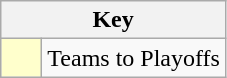<table class="wikitable" style="text-align: center;">
<tr>
<th colspan=2>Key</th>
</tr>
<tr>
<td style="background:#ffffcc; width:20px;"></td>
<td align=left>Teams to Playoffs</td>
</tr>
</table>
